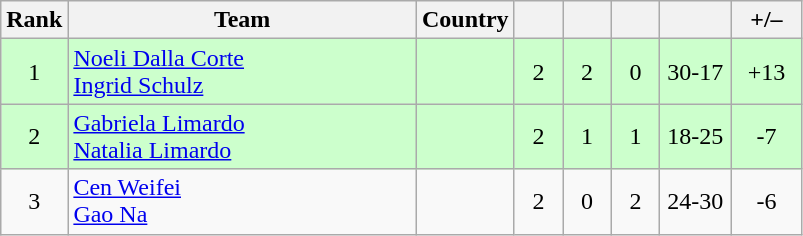<table class="wikitable sortable" style="text-align:center">
<tr>
<th width=25>Rank</th>
<th width=225>Team</th>
<th>Country</th>
<th width=25></th>
<th width=25></th>
<th width=25></th>
<th width=40></th>
<th width=40>+/–</th>
</tr>
<tr bgcolor=ccffcc>
<td>1</td>
<td align=left><a href='#'>Noeli Dalla Corte</a><br><a href='#'>Ingrid Schulz</a></td>
<td align=left></td>
<td>2</td>
<td>2</td>
<td>0</td>
<td>30-17</td>
<td>+13</td>
</tr>
<tr bgcolor=ccffcc>
<td>2</td>
<td align=left><a href='#'>Gabriela Limardo</a><br><a href='#'>Natalia Limardo</a></td>
<td align=left></td>
<td>2</td>
<td>1</td>
<td>1</td>
<td>18-25</td>
<td>-7</td>
</tr>
<tr>
<td>3</td>
<td align=left><a href='#'>Cen Weifei</a><br><a href='#'>Gao Na</a></td>
<td align=left></td>
<td>2</td>
<td>0</td>
<td>2</td>
<td>24-30</td>
<td>-6</td>
</tr>
</table>
